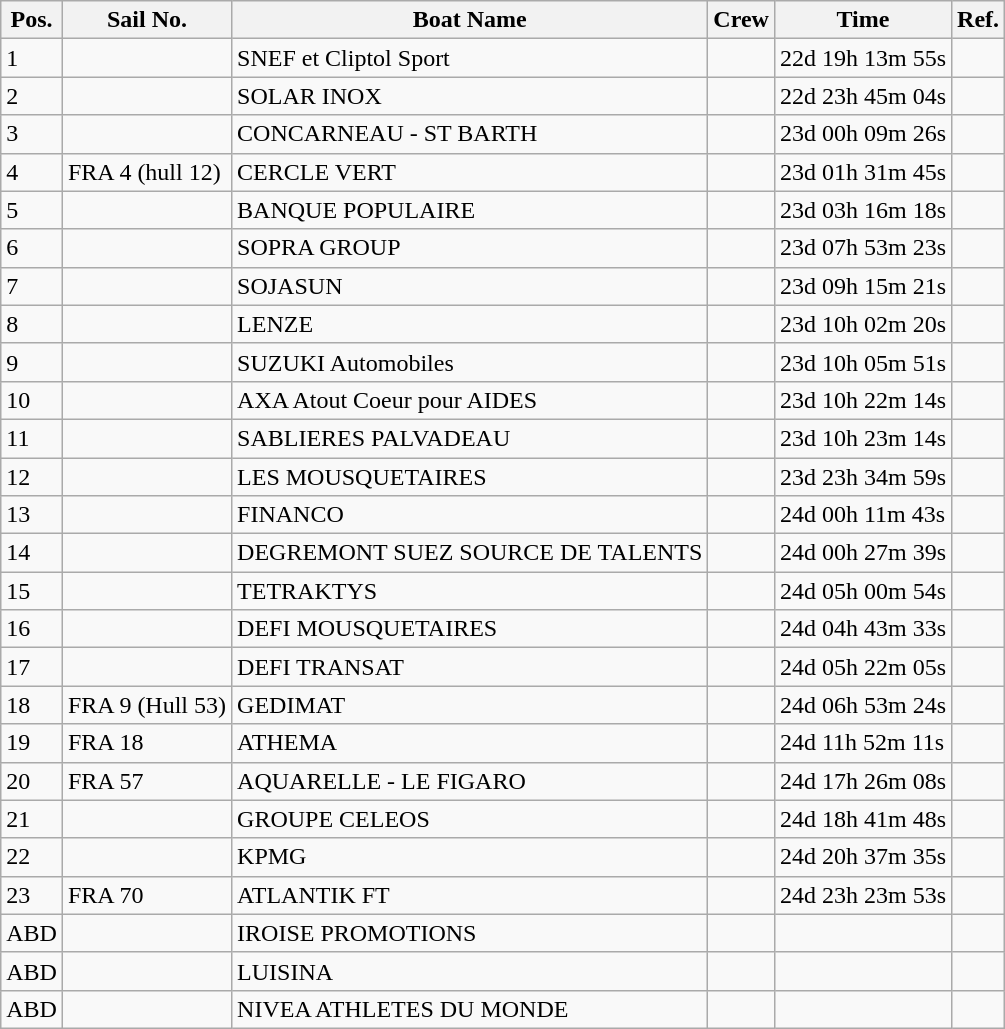<table class="wikitable sortable">
<tr>
<th>Pos.</th>
<th>Sail No.</th>
<th>Boat Name</th>
<th>Crew</th>
<th>Time</th>
<th>Ref.</th>
</tr>
<tr>
<td>1</td>
<td></td>
<td>SNEF et Cliptol Sport</td>
<td> <br>  </td>
<td>22d 19h 13m 55s</td>
<td></td>
</tr>
<tr>
<td>2</td>
<td></td>
<td>SOLAR INOX</td>
<td> <br>  </td>
<td>22d 23h 45m 04s</td>
<td></td>
</tr>
<tr>
<td>3</td>
<td></td>
<td>CONCARNEAU - ST BARTH</td>
<td> <br>  </td>
<td>23d 00h 09m 26s</td>
<td></td>
</tr>
<tr>
<td>4</td>
<td>FRA 4 (hull 12)</td>
<td>CERCLE VERT</td>
<td> <br>  </td>
<td>23d 01h 31m 45s</td>
<td></td>
</tr>
<tr>
<td>5</td>
<td></td>
<td>BANQUE POPULAIRE</td>
<td> <br>  </td>
<td>23d 03h 16m 18s</td>
<td></td>
</tr>
<tr>
<td>6</td>
<td></td>
<td>SOPRA GROUP</td>
<td> <br>  </td>
<td>23d 07h 53m 23s</td>
<td></td>
</tr>
<tr>
<td>7</td>
<td></td>
<td>SOJASUN</td>
<td> <br>  </td>
<td>23d 09h 15m 21s</td>
<td></td>
</tr>
<tr>
<td>8</td>
<td></td>
<td>LENZE</td>
<td> <br>  </td>
<td>23d 10h 02m 20s</td>
<td></td>
</tr>
<tr>
<td>9</td>
<td></td>
<td>SUZUKI Automobiles</td>
<td> <br>  </td>
<td>23d 10h 05m 51s</td>
<td></td>
</tr>
<tr>
<td>10</td>
<td></td>
<td>AXA Atout Coeur pour AIDES</td>
<td> <br>  </td>
<td>23d 10h 22m 14s</td>
<td></td>
</tr>
<tr>
<td>11</td>
<td></td>
<td>SABLIERES PALVADEAU</td>
<td> <br>  </td>
<td>23d 10h 23m 14s</td>
<td></td>
</tr>
<tr>
<td>12</td>
<td></td>
<td>LES MOUSQUETAIRES</td>
<td> <br>  </td>
<td>23d 23h 34m 59s</td>
<td></td>
</tr>
<tr>
<td>13</td>
<td></td>
<td>FINANCO</td>
<td> <br>  </td>
<td>24d 00h 11m 43s</td>
<td></td>
</tr>
<tr>
<td>14</td>
<td></td>
<td>DEGREMONT SUEZ SOURCE DE TALENTS</td>
<td> <br>  </td>
<td>24d 00h 27m 39s</td>
<td></td>
</tr>
<tr>
<td>15</td>
<td></td>
<td>TETRAKTYS</td>
<td> <br>  </td>
<td>24d 05h 00m 54s</td>
<td></td>
</tr>
<tr>
<td>16</td>
<td></td>
<td>DEFI MOUSQUETAIRES</td>
<td> <br>  </td>
<td>24d 04h 43m 33s</td>
<td></td>
</tr>
<tr>
<td>17</td>
<td></td>
<td>DEFI TRANSAT</td>
<td> <br>  </td>
<td>24d 05h 22m 05s</td>
<td></td>
</tr>
<tr>
<td>18</td>
<td>FRA 9 (Hull 53)</td>
<td>GEDIMAT</td>
<td> <br>  </td>
<td>24d 06h 53m 24s</td>
<td></td>
</tr>
<tr>
<td>19</td>
<td>FRA 18</td>
<td>ATHEMA</td>
<td> <br>  </td>
<td>24d 11h 52m 11s</td>
<td></td>
</tr>
<tr>
<td>20</td>
<td>FRA 57</td>
<td>AQUARELLE - LE FIGARO</td>
<td> <br>  </td>
<td>24d 17h 26m 08s</td>
<td></td>
</tr>
<tr>
<td>21</td>
<td></td>
<td>GROUPE CELEOS</td>
<td> <br>  </td>
<td>24d 18h 41m 48s</td>
<td></td>
</tr>
<tr>
<td>22</td>
<td></td>
<td>KPMG</td>
<td> <br>  </td>
<td>24d 20h 37m 35s</td>
<td></td>
</tr>
<tr>
<td>23</td>
<td>FRA 70</td>
<td>ATLANTIK FT</td>
<td> <br>  </td>
<td>24d 23h 23m 53s</td>
<td></td>
</tr>
<tr>
<td>ABD</td>
<td></td>
<td>IROISE PROMOTIONS</td>
<td> <br>  </td>
<td></td>
<td></td>
</tr>
<tr>
<td>ABD</td>
<td></td>
<td>LUISINA</td>
<td> <br>  </td>
<td></td>
<td></td>
</tr>
<tr>
<td>ABD</td>
<td></td>
<td>NIVEA ATHLETES DU MONDE</td>
<td> <br>  </td>
<td></td>
<td></td>
</tr>
</table>
